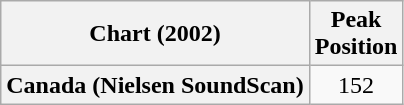<table class="wikitable plainrowheaders">
<tr>
<th scope="col">Chart (2002)</th>
<th scope="col">Peak<br>Position</th>
</tr>
<tr>
<th scope="row">Canada (Nielsen SoundScan)</th>
<td align=center>152</td>
</tr>
</table>
